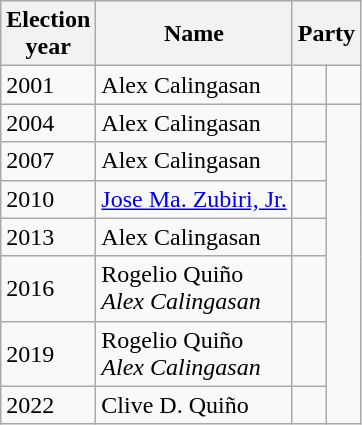<table class=wikitable>
<tr>
<th>Election<br>year</th>
<th>Name</th>
<th colspan=2>Party</th>
</tr>
<tr>
<td>2001</td>
<td>Alex Calingasan</td>
<td></td>
<td></td>
</tr>
<tr>
<td>2004</td>
<td>Alex Calingasan</td>
<td></td>
</tr>
<tr>
<td>2007</td>
<td>Alex Calingasan</td>
<td></td>
</tr>
<tr>
<td>2010</td>
<td><a href='#'>Jose Ma. Zubiri, Jr.</a></td>
<td></td>
</tr>
<tr>
<td>2013</td>
<td>Alex Calingasan</td>
<td></td>
</tr>
<tr>
<td>2016</td>
<td>Rogelio Quiño <br> <em>Alex Calingasan</em></td>
<td></td>
</tr>
<tr>
<td>2019</td>
<td>Rogelio Quiño <br> <em>Alex Calingasan</em></td>
<td></td>
</tr>
<tr>
<td>2022</td>
<td>Clive D. Quiño</td>
<td></td>
</tr>
</table>
